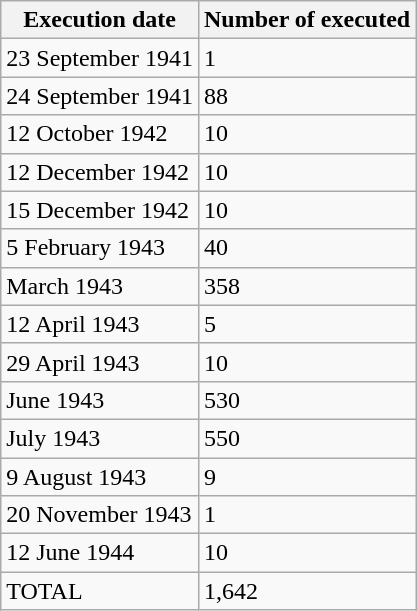<table class=wikitable>
<tr>
<th>Execution date</th>
<th>Number of executed</th>
</tr>
<tr>
<td>23 September 1941</td>
<td>1</td>
</tr>
<tr>
<td>24 September 1941</td>
<td>88</td>
</tr>
<tr>
<td>12 October 1942</td>
<td>10</td>
</tr>
<tr>
<td>12 December 1942</td>
<td>10</td>
</tr>
<tr>
<td>15 December 1942</td>
<td>10</td>
</tr>
<tr>
<td>5 February 1943</td>
<td>40</td>
</tr>
<tr>
<td>March 1943</td>
<td>358</td>
</tr>
<tr>
<td>12 April 1943</td>
<td>5</td>
</tr>
<tr>
<td>29 April 1943</td>
<td>10</td>
</tr>
<tr>
<td>June 1943</td>
<td>530</td>
</tr>
<tr>
<td>July 1943</td>
<td>550</td>
</tr>
<tr>
<td>9 August 1943</td>
<td>9</td>
</tr>
<tr>
<td>20 November 1943</td>
<td>1</td>
</tr>
<tr>
<td>12 June 1944</td>
<td>10</td>
</tr>
<tr>
<td>TOTAL</td>
<td>1,642</td>
</tr>
</table>
